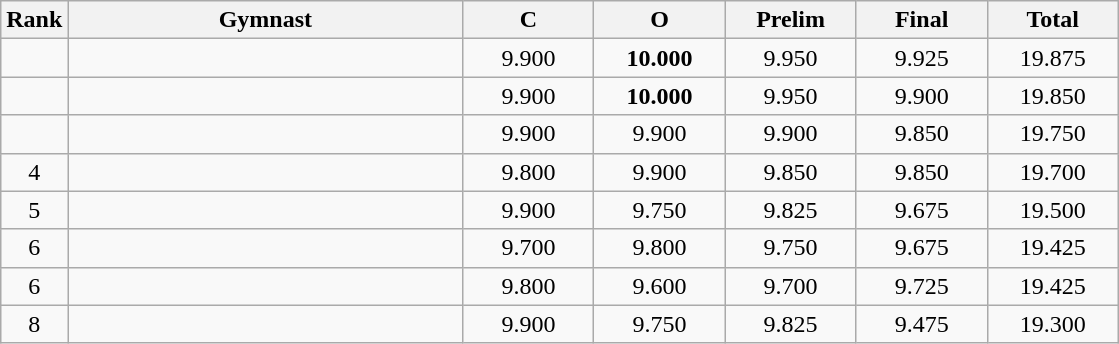<table class="wikitable" style="text-align:center">
<tr>
<th>Rank</th>
<th style="width:16em">Gymnast</th>
<th style="width:5em">C</th>
<th style="width:5em">O</th>
<th style="width:5em">Prelim</th>
<th style="width:5em">Final</th>
<th style="width:5em">Total</th>
</tr>
<tr>
<td></td>
<td align=left></td>
<td>9.900</td>
<td><strong>10.000</strong></td>
<td>9.950</td>
<td>9.925</td>
<td>19.875</td>
</tr>
<tr>
<td></td>
<td align=left></td>
<td>9.900</td>
<td><strong>10.000</strong></td>
<td>9.950</td>
<td>9.900</td>
<td>19.850</td>
</tr>
<tr>
<td></td>
<td align=left></td>
<td>9.900</td>
<td>9.900</td>
<td>9.900</td>
<td>9.850</td>
<td>19.750</td>
</tr>
<tr>
<td>4</td>
<td align=left></td>
<td>9.800</td>
<td>9.900</td>
<td>9.850</td>
<td>9.850</td>
<td>19.700</td>
</tr>
<tr>
<td>5</td>
<td align=left></td>
<td>9.900</td>
<td>9.750</td>
<td>9.825</td>
<td>9.675</td>
<td>19.500</td>
</tr>
<tr>
<td>6</td>
<td align=left></td>
<td>9.700</td>
<td>9.800</td>
<td>9.750</td>
<td>9.675</td>
<td>19.425</td>
</tr>
<tr>
<td>6</td>
<td align=left></td>
<td>9.800</td>
<td>9.600</td>
<td>9.700</td>
<td>9.725</td>
<td>19.425</td>
</tr>
<tr>
<td>8</td>
<td align=left></td>
<td>9.900</td>
<td>9.750</td>
<td>9.825</td>
<td>9.475</td>
<td>19.300</td>
</tr>
</table>
